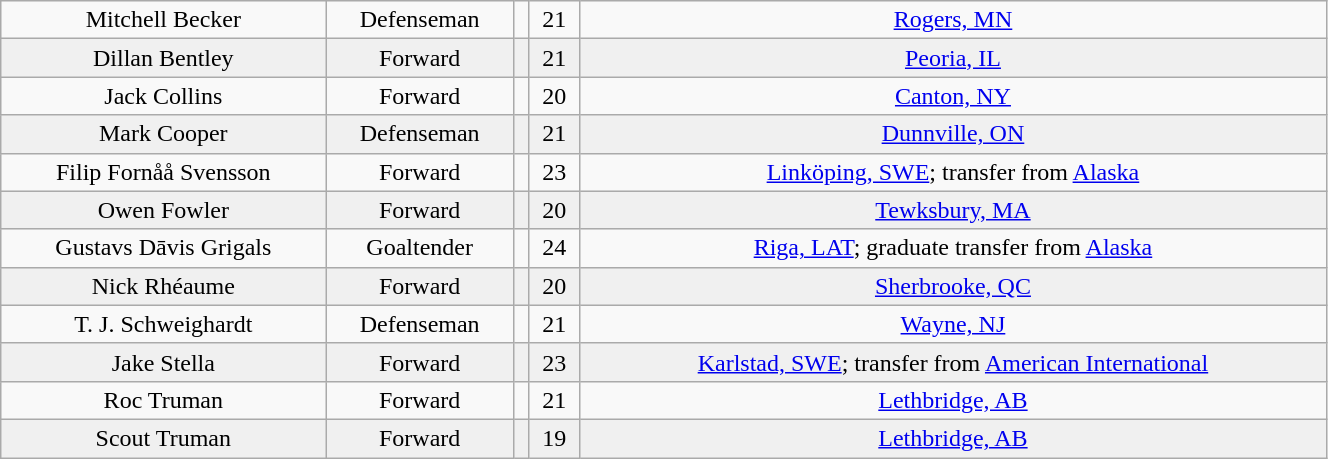<table class="wikitable" width="70%">
<tr align="center" bgcolor="">
<td>Mitchell Becker</td>
<td>Defenseman</td>
<td></td>
<td>21</td>
<td><a href='#'>Rogers, MN</a></td>
</tr>
<tr align="center" bgcolor="f0f0f0">
<td>Dillan Bentley</td>
<td>Forward</td>
<td></td>
<td>21</td>
<td><a href='#'>Peoria, IL</a></td>
</tr>
<tr align="center" bgcolor="">
<td>Jack Collins</td>
<td>Forward</td>
<td></td>
<td>20</td>
<td><a href='#'>Canton, NY</a></td>
</tr>
<tr align="center" bgcolor="f0f0f0">
<td>Mark Cooper</td>
<td>Defenseman</td>
<td></td>
<td>21</td>
<td><a href='#'>Dunnville, ON</a></td>
</tr>
<tr align="center" bgcolor="">
<td>Filip Fornåå Svensson</td>
<td>Forward</td>
<td></td>
<td>23</td>
<td><a href='#'>Linköping, SWE</a>; transfer from <a href='#'>Alaska</a></td>
</tr>
<tr align="center" bgcolor="f0f0f0">
<td>Owen Fowler</td>
<td>Forward</td>
<td></td>
<td>20</td>
<td><a href='#'>Tewksbury, MA</a></td>
</tr>
<tr align="center" bgcolor="">
<td>Gustavs Dāvis Grigals</td>
<td>Goaltender</td>
<td></td>
<td>24</td>
<td><a href='#'>Riga, LAT</a>; graduate transfer from <a href='#'>Alaska</a></td>
</tr>
<tr align="center" bgcolor="f0f0f0">
<td>Nick Rhéaume</td>
<td>Forward</td>
<td></td>
<td>20</td>
<td><a href='#'>Sherbrooke, QC</a></td>
</tr>
<tr align="center" bgcolor="">
<td>T. J. Schweighardt</td>
<td>Defenseman</td>
<td></td>
<td>21</td>
<td><a href='#'>Wayne, NJ</a></td>
</tr>
<tr align="center" bgcolor="f0f0f0">
<td>Jake Stella</td>
<td>Forward</td>
<td></td>
<td>23</td>
<td><a href='#'>Karlstad, SWE</a>; transfer from <a href='#'>American International</a></td>
</tr>
<tr align="center" bgcolor="">
<td>Roc Truman</td>
<td>Forward</td>
<td></td>
<td>21</td>
<td><a href='#'>Lethbridge, AB</a></td>
</tr>
<tr align="center" bgcolor="f0f0f0">
<td>Scout Truman</td>
<td>Forward</td>
<td></td>
<td>19</td>
<td><a href='#'>Lethbridge, AB</a></td>
</tr>
</table>
